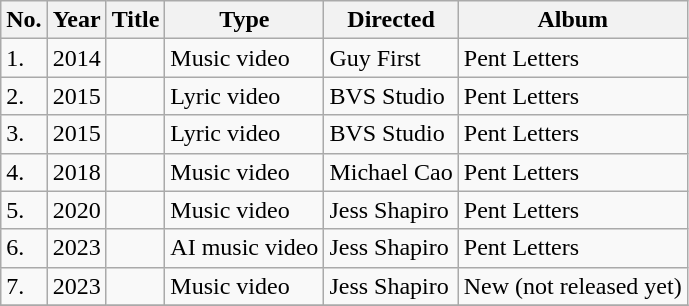<table class="wikitable sortable">
<tr>
<th class="unsortable">No.</th>
<th>Year</th>
<th class="unsortable">Title</th>
<th>Type</th>
<th>Directed</th>
<th>Album</th>
</tr>
<tr>
<td>1.</td>
<td>2014</td>
<td></td>
<td>Music video</td>
<td>Guy First</td>
<td>Pent Letters</td>
</tr>
<tr>
<td>2.</td>
<td>2015</td>
<td></td>
<td>Lyric video</td>
<td>BVS Studio</td>
<td>Pent Letters</td>
</tr>
<tr>
<td>3.</td>
<td>2015</td>
<td></td>
<td>Lyric video</td>
<td>BVS Studio</td>
<td>Pent Letters</td>
</tr>
<tr>
<td>4.</td>
<td>2018</td>
<td></td>
<td>Music video</td>
<td>Michael Cao</td>
<td>Pent Letters</td>
</tr>
<tr>
<td>5.</td>
<td>2020</td>
<td></td>
<td>Music video</td>
<td>Jess Shapiro</td>
<td>Pent Letters</td>
</tr>
<tr>
<td>6.</td>
<td>2023</td>
<td></td>
<td>AI music video</td>
<td>Jess Shapiro</td>
<td>Pent Letters</td>
</tr>
<tr>
<td>7.</td>
<td>2023</td>
<td></td>
<td>Music video</td>
<td>Jess Shapiro</td>
<td>New (not released yet)</td>
</tr>
<tr>
</tr>
</table>
